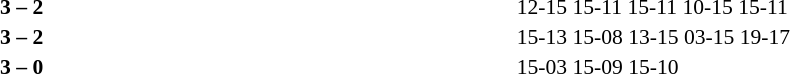<table width=100% cellspacing=1>
<tr>
<th width=20%></th>
<th width=12%></th>
<th width=20%></th>
<th width=33%></th>
<td></td>
</tr>
<tr style=font-size:90%>
<td align=right></td>
<td align=center><strong>3 – 2</strong></td>
<td></td>
<td>12-15 15-11 15-11 10-15 15-11</td>
<td></td>
</tr>
<tr style=font-size:90%>
<td align=right></td>
<td align=center><strong>3 – 2</strong></td>
<td></td>
<td>15-13 15-08 13-15 03-15 19-17</td>
<td></td>
</tr>
<tr style=font-size:90%>
<td align=right></td>
<td align=center><strong>3 – 0</strong></td>
<td></td>
<td>15-03 15-09 15-10</td>
</tr>
</table>
